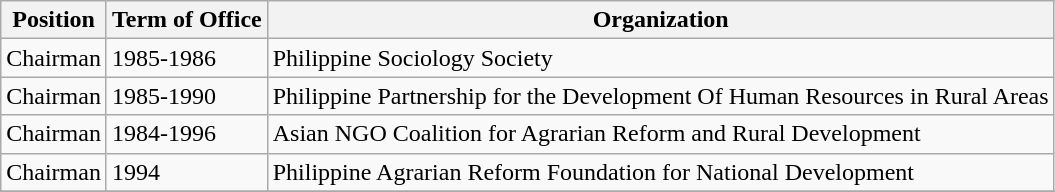<table class="wikitable sortable">
<tr>
<th>Position</th>
<th>Term of Office</th>
<th>Organization</th>
</tr>
<tr>
<td>Chairman</td>
<td>1985-1986</td>
<td>Philippine Sociology Society</td>
</tr>
<tr>
<td>Chairman</td>
<td>1985-1990</td>
<td>Philippine Partnership for the Development Of Human Resources in Rural Areas</td>
</tr>
<tr>
<td>Chairman</td>
<td>1984-1996</td>
<td>Asian NGO Coalition for Agrarian Reform and Rural Development</td>
</tr>
<tr>
<td>Chairman</td>
<td>1994</td>
<td>Philippine Agrarian Reform Foundation for National Development</td>
</tr>
<tr>
</tr>
</table>
